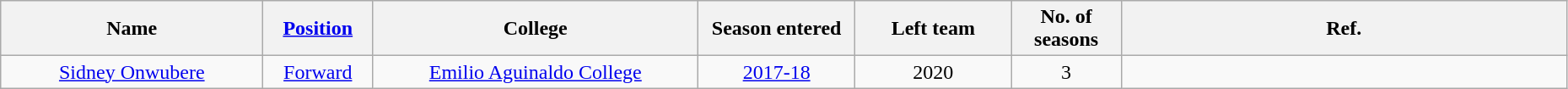<table class="wikitable sortable" style="text-align:center" width="98%">
<tr>
<th style="width:200px;">Name</th>
<th style="width:7%;"><a href='#'>Position</a></th>
<th style="width:250px;">College</th>
<th style="width:10%;">Season entered</th>
<th style="width:10%;">Left team</th>
<th style="width:7%;">No. of seasons</th>
<th class=unsortable>Ref.</th>
</tr>
<tr>
<td><a href='#'>Sidney Onwubere</a></td>
<td><a href='#'>Forward</a></td>
<td><a href='#'>Emilio Aguinaldo College</a></td>
<td><a href='#'>2017-18</a></td>
<td>2020</td>
<td>3</td>
<td></td>
</tr>
</table>
